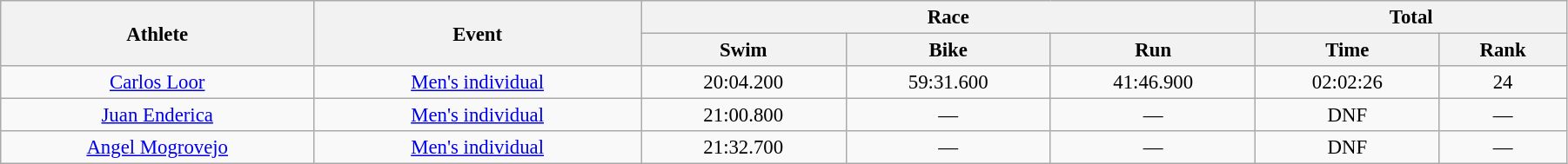<table class="wikitable" style="font-size:95%; text-align:center;" width="95%">
<tr>
<th rowspan="2">Athlete</th>
<th rowspan="2">Event</th>
<th colspan="3">Race</th>
<th colspan="2">Total</th>
</tr>
<tr>
<th>Swim</th>
<th>Bike</th>
<th>Run</th>
<th>Time</th>
<th>Rank</th>
</tr>
<tr>
<td width=20%><a href='#'>Carlos Loor</a></td>
<td><a href='#'>Men's individual</a></td>
<td>20:04.200</td>
<td>59:31.600</td>
<td>41:46.900</td>
<td>02:02:26</td>
<td>24</td>
</tr>
<tr>
<td width=20%><a href='#'>Juan Enderica</a></td>
<td><a href='#'>Men's individual</a></td>
<td>21:00.800</td>
<td>—</td>
<td>—</td>
<td>DNF</td>
<td>—</td>
</tr>
<tr>
<td width=20%><a href='#'>Angel Mogrovejo</a></td>
<td><a href='#'>Men's individual</a></td>
<td>21:32.700</td>
<td>—</td>
<td>—</td>
<td>DNF</td>
<td>—</td>
</tr>
</table>
